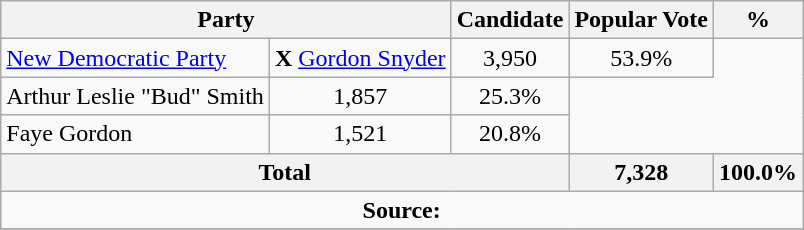<table class="wikitable">
<tr>
<th colspan="2">Party</th>
<th>Candidate</th>
<th>Popular Vote</th>
<th>%</th>
</tr>
<tr>
<td><a href='#'>New Democratic Party</a></td>
<td> <strong>X</strong> <a href='#'>Gordon Snyder</a></td>
<td align=center>3,950</td>
<td align=center>53.9%</td>
</tr>
<tr>
<td>Arthur Leslie "Bud" Smith</td>
<td align=center>1,857</td>
<td align=center>25.3%</td>
</tr>
<tr>
<td>Faye Gordon</td>
<td align=center>1,521</td>
<td align=center>20.8%</td>
</tr>
<tr>
<th colspan=3>Total</th>
<th>7,328</th>
<th>100.0%</th>
</tr>
<tr>
<td align="center" colspan=5><strong>Source:</strong> </td>
</tr>
<tr>
</tr>
</table>
